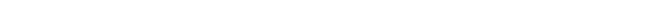<table style="width:66%; text-align:center;">
<tr style="color:white;">
<td style="background:"><strong>10</strong></td>
<td style="background:"><strong>14</strong></td>
</tr>
</table>
